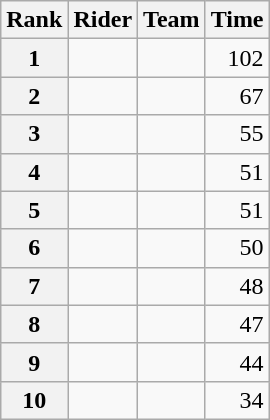<table class="wikitable" margin-bottom:0;">
<tr>
<th scope="col">Rank</th>
<th scope="col">Rider</th>
<th scope="col">Team</th>
<th scope="col">Time</th>
</tr>
<tr>
<th scope="row">1</th>
<td> </td>
<td></td>
<td align="right">102</td>
</tr>
<tr>
<th scope="row">2</th>
<td> </td>
<td></td>
<td align="right">67</td>
</tr>
<tr>
<th scope="row">3</th>
<td></td>
<td></td>
<td align="right">55</td>
</tr>
<tr>
<th scope="row">4</th>
<td></td>
<td></td>
<td align="right">51</td>
</tr>
<tr>
<th scope="row">5</th>
<td></td>
<td></td>
<td align="right">51</td>
</tr>
<tr>
<th scope="row">6</th>
<td></td>
<td></td>
<td align="right">50</td>
</tr>
<tr>
<th scope="row">7</th>
<td> </td>
<td></td>
<td align="right">48</td>
</tr>
<tr>
<th scope="row">8</th>
<td></td>
<td></td>
<td align="right">47</td>
</tr>
<tr>
<th scope="row">9</th>
<td></td>
<td></td>
<td align="right">44</td>
</tr>
<tr>
<th scope="row">10</th>
<td></td>
<td></td>
<td align="right">34</td>
</tr>
</table>
